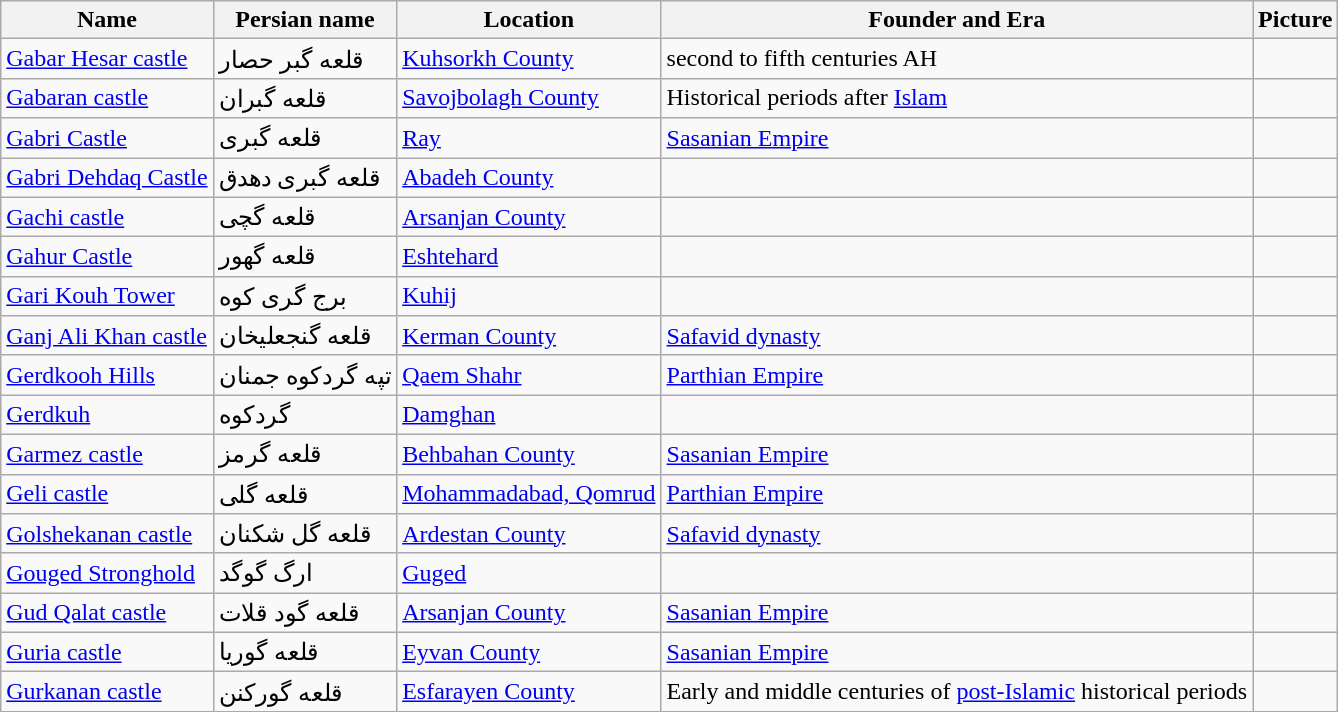<table class="wikitable">
<tr>
<th>Name</th>
<th>Persian name</th>
<th>Location</th>
<th>Founder and Era</th>
<th>Picture</th>
</tr>
<tr>
<td><a href='#'>Gabar Hesar castle</a></td>
<td>قلعه گبر حصار</td>
<td><a href='#'>Kuhsorkh County</a></td>
<td>second to fifth centuries AH</td>
<td></td>
</tr>
<tr>
<td><a href='#'>Gabaran castle</a></td>
<td>قلعه گبران</td>
<td><a href='#'>Savojbolagh County</a></td>
<td>Historical periods after <a href='#'>Islam</a></td>
<td></td>
</tr>
<tr>
<td><a href='#'>Gabri Castle</a></td>
<td>قلعه گبری</td>
<td><a href='#'>Ray</a></td>
<td><a href='#'>Sasanian Empire</a></td>
<td align="center"></td>
</tr>
<tr>
<td><a href='#'>Gabri Dehdaq Castle</a></td>
<td>قلعه گبری دهدق</td>
<td><a href='#'>Abadeh County</a></td>
<td></td>
<td></td>
</tr>
<tr>
<td><a href='#'>Gachi castle</a></td>
<td>قلعه گچی</td>
<td><a href='#'>Arsanjan County</a></td>
<td></td>
<td align="center"></td>
</tr>
<tr>
<td><a href='#'>Gahur Castle</a></td>
<td>قلعه گهور</td>
<td><a href='#'>Eshtehard</a></td>
<td></td>
<td></td>
</tr>
<tr>
<td><a href='#'>Gari Kouh Tower</a></td>
<td>برج گری کوه</td>
<td><a href='#'>Kuhij</a></td>
<td></td>
<td></td>
</tr>
<tr>
<td><a href='#'>Ganj Ali Khan castle</a></td>
<td>قلعه گنجعلیخان</td>
<td><a href='#'>Kerman County</a></td>
<td><a href='#'>Safavid dynasty</a></td>
<td align="center"></td>
</tr>
<tr>
<td><a href='#'>Gerdkooh Hills</a></td>
<td>تپه گردکوه جمنان</td>
<td><a href='#'>Qaem Shahr</a></td>
<td><a href='#'>Parthian Empire</a></td>
<td align="center"></td>
</tr>
<tr>
<td><a href='#'>Gerdkuh</a></td>
<td>گردکوه</td>
<td><a href='#'>Damghan</a></td>
<td></td>
<td align="center"></td>
</tr>
<tr>
<td><a href='#'>Garmez castle</a></td>
<td>قلعه گرمز</td>
<td><a href='#'>Behbahan County</a></td>
<td><a href='#'>Sasanian Empire</a></td>
<td></td>
</tr>
<tr>
<td><a href='#'>Geli castle</a></td>
<td>قلعه گلی</td>
<td><a href='#'>Mohammadabad, Qomrud</a></td>
<td><a href='#'>Parthian Empire</a></td>
<td align="center"></td>
</tr>
<tr>
<td><a href='#'>Golshekanan castle</a></td>
<td>قلعه گل شکنان</td>
<td><a href='#'>Ardestan County</a></td>
<td><a href='#'>Safavid dynasty</a></td>
<td></td>
</tr>
<tr>
<td><a href='#'>Gouged Stronghold</a></td>
<td>ارگ گوگد</td>
<td><a href='#'>Guged</a></td>
<td></td>
<td align="center"></td>
</tr>
<tr>
<td><a href='#'>Gud Qalat castle</a></td>
<td>قلعه گود قلات</td>
<td><a href='#'>Arsanjan County</a></td>
<td><a href='#'>Sasanian Empire</a></td>
<td></td>
</tr>
<tr>
<td><a href='#'>Guria castle</a></td>
<td>قلعه گوریا</td>
<td><a href='#'>Eyvan County</a></td>
<td><a href='#'>Sasanian Empire</a></td>
<td></td>
</tr>
<tr>
<td><a href='#'>Gurkanan castle</a></td>
<td>قلعه گورکنن</td>
<td><a href='#'>Esfarayen County</a></td>
<td>Early and middle centuries of <a href='#'>post-Islamic</a> historical periods</td>
<td></td>
</tr>
</table>
